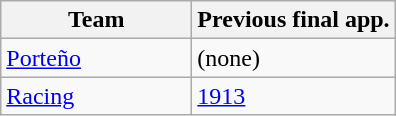<table class="wikitable">
<tr>
<th width= 120px>Team</th>
<th width= px>Previous final app.</th>
</tr>
<tr>
<td><a href='#'>Porteño</a></td>
<td>(none)</td>
</tr>
<tr>
<td><a href='#'>Racing</a></td>
<td><a href='#'>1913</a></td>
</tr>
</table>
